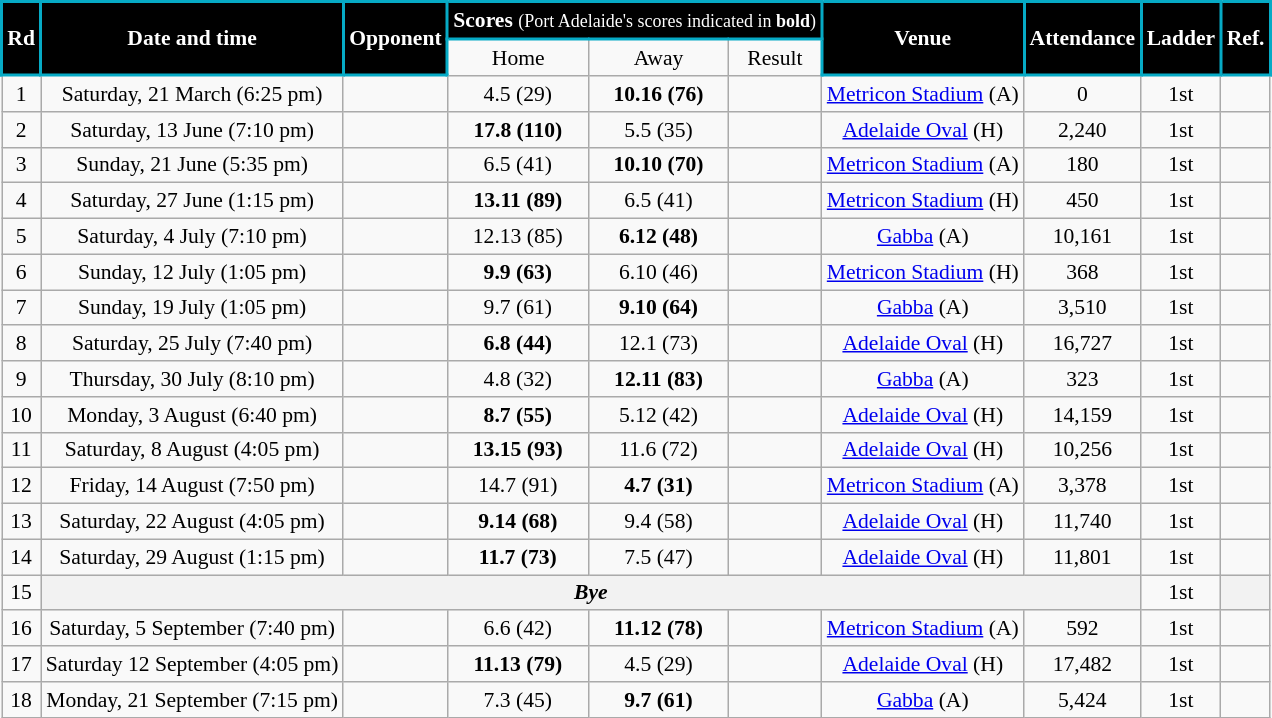<table class="wikitable" style="font-size:90%; text-align:center;">
<tr>
<td style="background:black; color:white; border: solid #06AAC5 2px" rowspan=2><strong>Rd</strong></td>
<td style="background:black; color:white; border: solid #06AAC5 2px" rowspan=2><strong>Date and time</strong></td>
<td style="background:black; color:white; border: solid #06AAC5 2px" rowspan=2><strong>Opponent</strong></td>
<td style="background:black; color:white; border: solid #06AAC5 2px" colspan=3><strong>Scores</strong> <small>(Port Adelaide's scores indicated in <strong>bold</strong>)</small></td>
<td style="background:black; color:white; border: solid #06AAC5 2px" rowspan=2><strong>Venue</strong></td>
<td style="background:black; color:white; border: solid #06AAC5 2px" rowspan=2><strong>Attendance</strong></td>
<td style="background:black; color:white; border: solid #06AAC5 2px" rowspan=2><strong>Ladder</strong></td>
<td style="background:black; color:white; border: solid #06AAC5 2px" rowspan=2><strong>Ref.</strong></td>
</tr>
<tr>
<td>Home</td>
<td>Away</td>
<td>Result</td>
</tr>
<tr>
<td>1</td>
<td>Saturday, 21 March (6:25 pm)</td>
<td></td>
<td>4.5 (29)</td>
<td><strong>10.16 (76)</strong></td>
<td></td>
<td><a href='#'>Metricon Stadium</a> (A)</td>
<td>0</td>
<td>1st</td>
<td></td>
</tr>
<tr>
<td>2</td>
<td>Saturday, 13 June (7:10 pm)</td>
<td></td>
<td><strong>17.8 (110)</strong></td>
<td>5.5 (35)</td>
<td></td>
<td><a href='#'>Adelaide Oval</a> (H)</td>
<td>2,240</td>
<td>1st</td>
<td></td>
</tr>
<tr>
<td>3</td>
<td>Sunday, 21 June (5:35 pm)</td>
<td></td>
<td>6.5 (41)</td>
<td><strong>10.10 (70)</strong></td>
<td></td>
<td><a href='#'>Metricon Stadium</a> (A)</td>
<td>180</td>
<td>1st</td>
<td></td>
</tr>
<tr>
<td>4</td>
<td>Saturday, 27 June (1:15 pm)</td>
<td></td>
<td><strong>13.11 (89)</strong></td>
<td>6.5 (41)</td>
<td></td>
<td><a href='#'>Metricon Stadium</a> (H)</td>
<td>450</td>
<td>1st</td>
<td></td>
</tr>
<tr>
<td>5</td>
<td>Saturday, 4 July (7:10 pm)</td>
<td></td>
<td>12.13 (85)</td>
<td><strong>6.12 (48)</strong></td>
<td></td>
<td><a href='#'>Gabba</a> (A)</td>
<td>10,161</td>
<td>1st</td>
<td></td>
</tr>
<tr>
<td>6</td>
<td>Sunday, 12 July (1:05 pm)</td>
<td></td>
<td><strong>9.9 (63)</strong></td>
<td>6.10 (46)</td>
<td></td>
<td><a href='#'>Metricon Stadium</a> (H)</td>
<td>368</td>
<td>1st</td>
<td></td>
</tr>
<tr>
<td>7</td>
<td>Sunday, 19 July (1:05 pm)</td>
<td></td>
<td>9.7 (61)</td>
<td><strong>9.10 (64)</strong></td>
<td></td>
<td><a href='#'>Gabba</a> (A)</td>
<td>3,510</td>
<td>1st</td>
<td></td>
</tr>
<tr>
<td>8</td>
<td>Saturday, 25 July (7:40 pm)</td>
<td></td>
<td><strong>6.8 (44)</strong></td>
<td>12.1 (73)</td>
<td></td>
<td><a href='#'>Adelaide Oval</a> (H)</td>
<td>16,727</td>
<td>1st</td>
<td></td>
</tr>
<tr>
<td>9</td>
<td>Thursday, 30 July (8:10 pm)</td>
<td></td>
<td>4.8 (32)</td>
<td><strong>12.11 (83)</strong></td>
<td></td>
<td><a href='#'>Gabba</a> (A)</td>
<td>323</td>
<td>1st</td>
<td></td>
</tr>
<tr>
<td>10</td>
<td>Monday, 3 August (6:40 pm)</td>
<td></td>
<td><strong>8.7 (55)</strong></td>
<td>5.12 (42)</td>
<td></td>
<td><a href='#'>Adelaide Oval</a> (H)</td>
<td>14,159</td>
<td>1st</td>
<td></td>
</tr>
<tr>
<td>11</td>
<td>Saturday, 8 August (4:05 pm)</td>
<td></td>
<td><strong>13.15 (93)</strong></td>
<td>11.6 (72)</td>
<td></td>
<td><a href='#'>Adelaide Oval</a> (H)</td>
<td>10,256</td>
<td>1st</td>
<td></td>
</tr>
<tr>
<td>12</td>
<td>Friday, 14 August (7:50 pm)</td>
<td></td>
<td>14.7 (91)</td>
<td><strong>4.7 (31)</strong></td>
<td></td>
<td><a href='#'>Metricon Stadium</a> (A)</td>
<td>3,378</td>
<td>1st</td>
<td></td>
</tr>
<tr>
<td>13</td>
<td>Saturday, 22 August (4:05 pm)</td>
<td></td>
<td><strong>9.14 (68)</strong></td>
<td>9.4 (58)</td>
<td></td>
<td><a href='#'>Adelaide Oval</a> (H)</td>
<td>11,740</td>
<td>1st</td>
<td></td>
</tr>
<tr>
<td>14</td>
<td>Saturday, 29 August (1:15 pm)</td>
<td></td>
<td><strong>11.7 (73)</strong></td>
<td>7.5 (47)</td>
<td></td>
<td><a href='#'>Adelaide Oval</a> (H)</td>
<td>11,801</td>
<td>1st</td>
<td></td>
</tr>
<tr>
<td>15</td>
<th colspan=7><span><em>Bye</em></span></th>
<td>1st</td>
<th colspan=1><span></span></th>
</tr>
<tr>
<td>16</td>
<td>Saturday, 5 September (7:40 pm)</td>
<td></td>
<td>6.6 (42)</td>
<td><strong>11.12 (78)</strong></td>
<td></td>
<td><a href='#'>Metricon Stadium</a> (A)</td>
<td>592</td>
<td>1st</td>
<td></td>
</tr>
<tr>
<td>17</td>
<td>Saturday 12 September (4:05 pm)</td>
<td></td>
<td><strong>11.13 (79)</strong></td>
<td>4.5 (29)</td>
<td></td>
<td><a href='#'>Adelaide Oval</a> (H)</td>
<td>17,482</td>
<td>1st</td>
<td></td>
</tr>
<tr>
<td>18</td>
<td>Monday, 21 September (7:15 pm)</td>
<td></td>
<td>7.3 (45)</td>
<td><strong>9.7 (61)</strong></td>
<td></td>
<td><a href='#'>Gabba</a> (A)</td>
<td>5,424</td>
<td>1st</td>
<td></td>
</tr>
</table>
